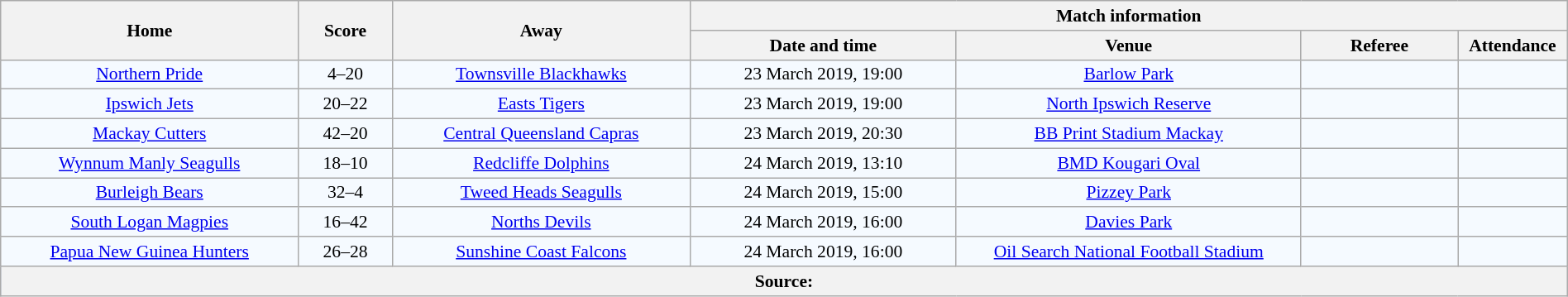<table class="wikitable" width="100%" style="border-collapse:collapse; font-size:90%; text-align:center;">
<tr>
<th rowspan="2" width="19%">Home</th>
<th rowspan="2" width="6%">Score</th>
<th rowspan="2" width="19%">Away</th>
<th colspan="4">Match information</th>
</tr>
<tr bgcolor="#CCCCCC">
<th width="17%">Date and time</th>
<th width="22%">Venue</th>
<th width="10%">Referee</th>
<th width="7%">Attendance</th>
</tr>
<tr bgcolor="#F5FAFF">
<td> <a href='#'>Northern Pride</a></td>
<td>4–20</td>
<td> <a href='#'>Townsville Blackhawks</a></td>
<td>23 March 2019, 19:00</td>
<td><a href='#'>Barlow Park</a></td>
<td></td>
<td></td>
</tr>
<tr bgcolor="#F5FAFF">
<td> <a href='#'>Ipswich Jets</a></td>
<td>20–22</td>
<td> <a href='#'>Easts Tigers</a></td>
<td>23 March 2019, 19:00</td>
<td><a href='#'>North Ipswich Reserve</a></td>
<td></td>
<td></td>
</tr>
<tr bgcolor="#F5FAFF">
<td> <a href='#'>Mackay Cutters</a></td>
<td>42–20</td>
<td> <a href='#'>Central Queensland Capras</a></td>
<td>23 March 2019, 20:30</td>
<td><a href='#'>BB Print Stadium Mackay</a></td>
<td></td>
<td></td>
</tr>
<tr bgcolor="#F5FAFF">
<td> <a href='#'>Wynnum Manly Seagulls</a></td>
<td>18–10</td>
<td> <a href='#'>Redcliffe Dolphins</a></td>
<td>24 March 2019, 13:10</td>
<td><a href='#'>BMD Kougari Oval</a></td>
<td></td>
<td></td>
</tr>
<tr bgcolor="#F5FAFF">
<td> <a href='#'>Burleigh Bears</a></td>
<td>32–4</td>
<td> <a href='#'>Tweed Heads Seagulls</a></td>
<td>24 March 2019, 15:00</td>
<td><a href='#'>Pizzey Park</a></td>
<td></td>
<td></td>
</tr>
<tr bgcolor="#F5FAFF">
<td> <a href='#'>South Logan Magpies</a></td>
<td>16–42</td>
<td> <a href='#'>Norths Devils</a></td>
<td>24 March 2019, 16:00</td>
<td><a href='#'>Davies Park</a></td>
<td></td>
<td></td>
</tr>
<tr bgcolor="#F5FAFF">
<td> <a href='#'>Papua New Guinea Hunters</a></td>
<td>26–28</td>
<td> <a href='#'>Sunshine Coast Falcons</a></td>
<td>24 March 2019, 16:00</td>
<td><a href='#'>Oil Search National Football Stadium</a></td>
<td></td>
<td></td>
</tr>
<tr bgcolor="#C1D8FF">
<th colspan="7">Source:</th>
</tr>
</table>
